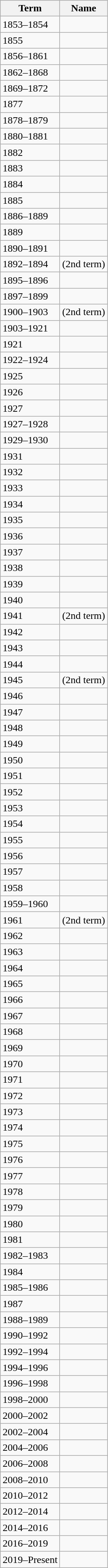<table class="wikitable sortable">
<tr>
<th>Term</th>
<th>Name</th>
</tr>
<tr>
<td>1853–1854</td>
<td></td>
</tr>
<tr>
<td>1855</td>
<td></td>
</tr>
<tr>
<td>1856–1861</td>
<td></td>
</tr>
<tr>
<td>1862–1868</td>
<td></td>
</tr>
<tr>
<td>1869–1872</td>
<td></td>
</tr>
<tr>
<td>1877</td>
<td></td>
</tr>
<tr>
<td>1878–1879</td>
<td></td>
</tr>
<tr>
<td>1880–1881</td>
<td></td>
</tr>
<tr>
<td>1882</td>
<td></td>
</tr>
<tr>
<td>1883</td>
<td></td>
</tr>
<tr>
<td>1884</td>
<td></td>
</tr>
<tr>
<td>1885</td>
<td> </td>
</tr>
<tr>
<td>1886–1889</td>
<td></td>
</tr>
<tr>
<td>1889</td>
<td></td>
</tr>
<tr>
<td>1890–1891</td>
<td> </td>
</tr>
<tr>
<td>1892–1894</td>
<td> (2nd term)</td>
</tr>
<tr>
<td>1895–1896</td>
<td></td>
</tr>
<tr>
<td>1897–1899</td>
<td> </td>
</tr>
<tr>
<td>1900–1903</td>
<td> (2nd term)</td>
</tr>
<tr>
<td>1903–1921</td>
<td></td>
</tr>
<tr>
<td>1921</td>
<td> </td>
</tr>
<tr>
<td>1922–1924</td>
<td> </td>
</tr>
<tr>
<td>1925</td>
<td></td>
</tr>
<tr>
<td>1926</td>
<td></td>
</tr>
<tr>
<td>1927</td>
<td></td>
</tr>
<tr>
<td>1927–1928</td>
<td></td>
</tr>
<tr>
<td>1929–1930</td>
<td></td>
</tr>
<tr>
<td>1931</td>
<td> </td>
</tr>
<tr>
<td>1932</td>
<td> </td>
</tr>
<tr>
<td>1933</td>
<td></td>
</tr>
<tr>
<td>1934</td>
<td></td>
</tr>
<tr>
<td>1935</td>
<td> </td>
</tr>
<tr>
<td>1936</td>
<td></td>
</tr>
<tr>
<td>1937</td>
<td> </td>
</tr>
<tr>
<td>1938</td>
<td> </td>
</tr>
<tr>
<td>1939</td>
<td></td>
</tr>
<tr>
<td>1940</td>
<td></td>
</tr>
<tr>
<td>1941</td>
<td> (2nd term)</td>
</tr>
<tr>
<td>1942</td>
<td></td>
</tr>
<tr>
<td>1943</td>
<td> </td>
</tr>
<tr>
<td>1944</td>
<td> </td>
</tr>
<tr>
<td>1945</td>
<td> (2nd term)</td>
</tr>
<tr>
<td>1946</td>
<td> </td>
</tr>
<tr>
<td>1947</td>
<td> </td>
</tr>
<tr>
<td>1948</td>
<td></td>
</tr>
<tr>
<td>1949</td>
<td> </td>
</tr>
<tr>
<td>1950</td>
<td></td>
</tr>
<tr>
<td>1951</td>
<td></td>
</tr>
<tr>
<td>1952</td>
<td> </td>
</tr>
<tr>
<td>1953</td>
<td></td>
</tr>
<tr>
<td>1954</td>
<td></td>
</tr>
<tr>
<td>1955</td>
<td></td>
</tr>
<tr>
<td>1956</td>
<td></td>
</tr>
<tr>
<td>1957</td>
<td></td>
</tr>
<tr>
<td>1958</td>
<td></td>
</tr>
<tr>
<td>1959–1960</td>
<td></td>
</tr>
<tr>
<td>1961</td>
<td> (2nd term)</td>
</tr>
<tr>
<td>1962</td>
<td></td>
</tr>
<tr>
<td>1963</td>
<td></td>
</tr>
<tr>
<td>1964</td>
<td></td>
</tr>
<tr>
<td>1965</td>
<td></td>
</tr>
<tr>
<td>1966</td>
<td></td>
</tr>
<tr>
<td>1967</td>
<td></td>
</tr>
<tr>
<td>1968</td>
<td></td>
</tr>
<tr>
<td>1969</td>
<td></td>
</tr>
<tr>
<td>1970</td>
<td></td>
</tr>
<tr>
<td>1971</td>
<td></td>
</tr>
<tr>
<td>1972</td>
<td></td>
</tr>
<tr>
<td>1973</td>
<td></td>
</tr>
<tr>
<td>1974</td>
<td></td>
</tr>
<tr>
<td>1975</td>
<td></td>
</tr>
<tr>
<td>1976</td>
<td></td>
</tr>
<tr>
<td>1977</td>
<td></td>
</tr>
<tr>
<td>1978</td>
<td></td>
</tr>
<tr>
<td>1979</td>
<td></td>
</tr>
<tr>
<td>1980</td>
<td></td>
</tr>
<tr>
<td>1981</td>
<td></td>
</tr>
<tr>
<td>1982–1983</td>
<td></td>
</tr>
<tr>
<td>1984</td>
<td></td>
</tr>
<tr>
<td>1985–1986</td>
<td></td>
</tr>
<tr>
<td>1987</td>
<td></td>
</tr>
<tr>
<td>1988–1989</td>
<td></td>
</tr>
<tr>
<td>1990–1992</td>
<td></td>
</tr>
<tr>
<td>1992–1994</td>
<td></td>
</tr>
<tr>
<td>1994–1996</td>
<td></td>
</tr>
<tr>
<td>1996–1998</td>
<td></td>
</tr>
<tr>
<td>1998–2000</td>
<td></td>
</tr>
<tr>
<td>2000–2002</td>
<td></td>
</tr>
<tr>
<td>2002–2004</td>
<td></td>
</tr>
<tr>
<td>2004–2006</td>
<td> </td>
</tr>
<tr>
<td>2006–2008</td>
<td> </td>
</tr>
<tr>
<td>2008–2010</td>
<td> </td>
</tr>
<tr>
<td>2010–2012</td>
<td></td>
</tr>
<tr>
<td>2012–2014</td>
<td></td>
</tr>
<tr>
<td>2014–2016</td>
<td></td>
</tr>
<tr>
<td>2016–2019</td>
<td></td>
</tr>
<tr>
<td>2019–Present</td>
<td></td>
</tr>
</table>
